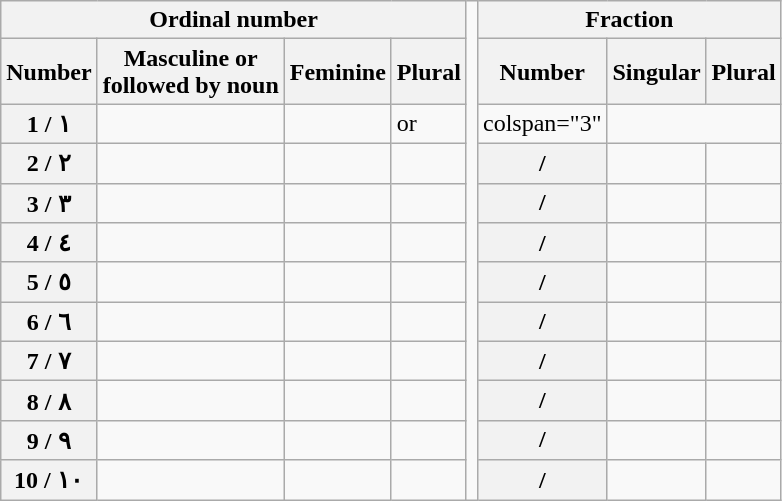<table class="wikitable">
<tr>
<th colspan="4">Ordinal number</th>
<td rowspan="12"></td>
<th colspan="3">Fraction</th>
</tr>
<tr>
<th>Number</th>
<th>Masculine or<br>followed by noun</th>
<th>Feminine</th>
<th>Plural</th>
<th>Number</th>
<th>Singular</th>
<th>Plural</th>
</tr>
<tr>
<th>1 / ١</th>
<td> </td>
<td> </td>
<td>  or  </td>
<td>colspan="3" </td>
</tr>
<tr>
<th>2 / ٢</th>
<td> </td>
<td> </td>
<td> </td>
<th> / </th>
<td> </td>
<td> </td>
</tr>
<tr>
<th>3 / ٣</th>
<td> </td>
<td> </td>
<td> </td>
<th> / </th>
<td> </td>
<td> </td>
</tr>
<tr>
<th>4 / ٤</th>
<td> </td>
<td> </td>
<td> </td>
<th> / </th>
<td> </td>
<td> </td>
</tr>
<tr>
<th>5 / ٥</th>
<td> </td>
<td> </td>
<td> </td>
<th> / </th>
<td> </td>
<td> </td>
</tr>
<tr>
<th>6 / ٦</th>
<td> </td>
<td> </td>
<td> </td>
<th> / </th>
<td> </td>
<td> </td>
</tr>
<tr>
<th>7 / ٧</th>
<td> </td>
<td> </td>
<td> </td>
<th> / </th>
<td> </td>
<td> </td>
</tr>
<tr>
<th>8 / ٨</th>
<td> </td>
<td> </td>
<td> </td>
<th> / </th>
<td> </td>
<td> </td>
</tr>
<tr>
<th>9 / ٩</th>
<td> </td>
<td> </td>
<td> </td>
<th> / </th>
<td> </td>
<td> </td>
</tr>
<tr>
<th>10 / ١٠</th>
<td> </td>
<td> </td>
<td> </td>
<th> / </th>
<td> </td>
<td> </td>
</tr>
</table>
